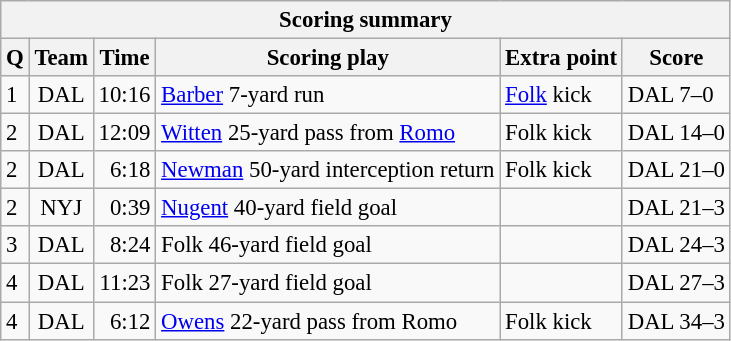<table class="wikitable" style="font-size: 95%;">
<tr>
<th colspan=6>Scoring summary</th>
</tr>
<tr>
<th>Q</th>
<th>Team</th>
<th>Time</th>
<th>Scoring play</th>
<th>Extra point</th>
<th>Score</th>
</tr>
<tr>
<td>1</td>
<td align=center>DAL</td>
<td align=right>10:16</td>
<td><a href='#'>Barber</a> 7-yard run</td>
<td><a href='#'>Folk</a> kick</td>
<td>DAL 7–0</td>
</tr>
<tr>
<td>2</td>
<td align=center>DAL</td>
<td align=right>12:09</td>
<td><a href='#'>Witten</a> 25-yard pass from <a href='#'>Romo</a></td>
<td>Folk kick</td>
<td>DAL 14–0</td>
</tr>
<tr>
<td>2</td>
<td align=center>DAL</td>
<td align=right>6:18</td>
<td><a href='#'>Newman</a> 50-yard interception return</td>
<td>Folk kick</td>
<td>DAL 21–0</td>
</tr>
<tr>
<td>2</td>
<td align=center>NYJ</td>
<td align=right>0:39</td>
<td><a href='#'>Nugent</a> 40-yard field goal</td>
<td></td>
<td>DAL 21–3</td>
</tr>
<tr>
<td>3</td>
<td align=center>DAL</td>
<td align=right>8:24</td>
<td>Folk 46-yard field goal</td>
<td></td>
<td>DAL 24–3</td>
</tr>
<tr>
<td>4</td>
<td align=center>DAL</td>
<td align=right>11:23</td>
<td>Folk 27-yard field goal</td>
<td></td>
<td>DAL 27–3</td>
</tr>
<tr>
<td>4</td>
<td align=center>DAL</td>
<td align=right>6:12</td>
<td><a href='#'>Owens</a> 22-yard pass from Romo</td>
<td>Folk kick</td>
<td>DAL 34–3</td>
</tr>
</table>
